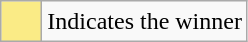<table class="wikitable">
<tr>
<td style="background:#FAEB86; height:20px; width:20px"></td>
<td>Indicates the winner</td>
</tr>
</table>
